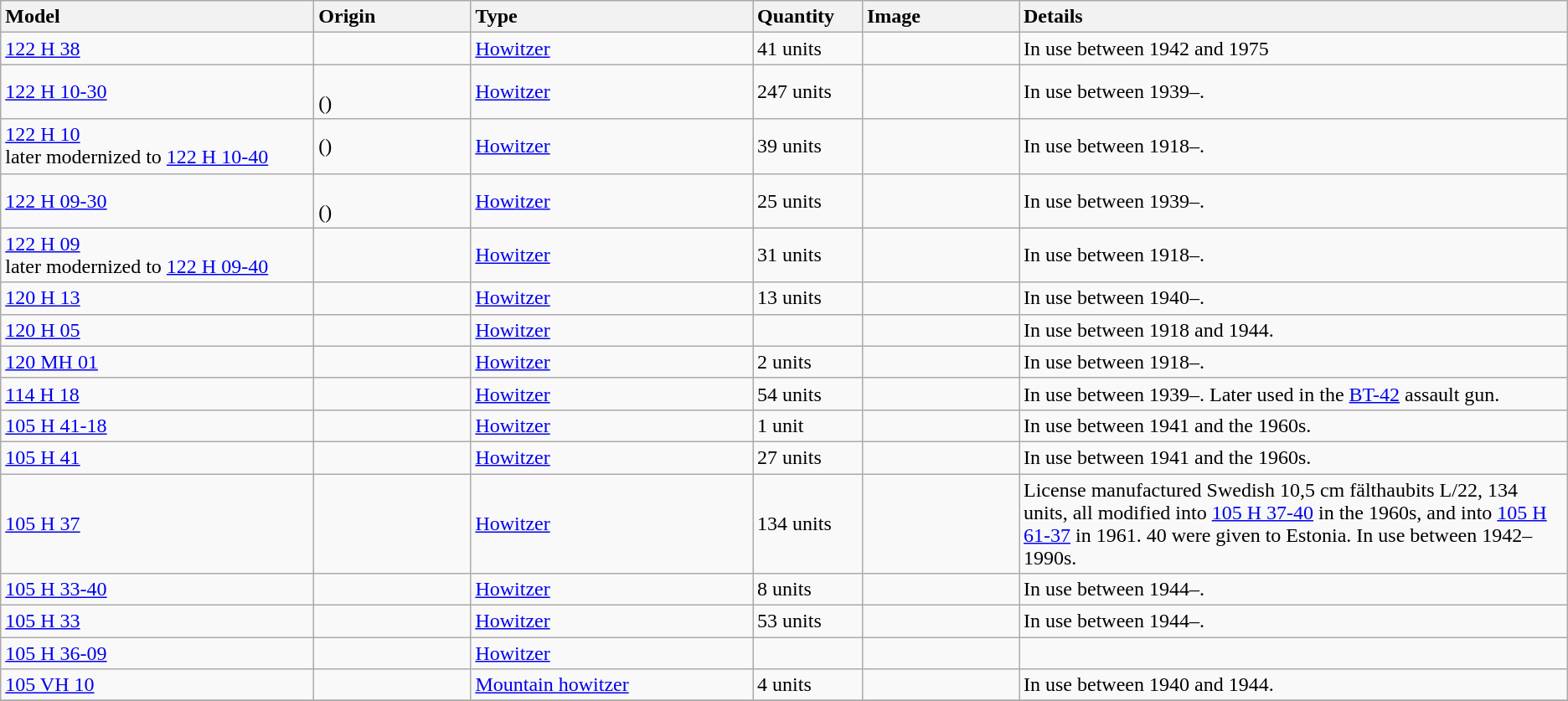<table class="wikitable sortable">
<tr>
<th style="text-align: left; width:20%;">Model</th>
<th style="text-align: left; width:10%;">Origin</th>
<th style="text-align: left; width:18%;">Type</th>
<th style="text-align: left; width:7%;">Quantity</th>
<th style="text-align: left; width:10%;">Image</th>
<th style="text-align: left; width:35%;">Details</th>
</tr>
<tr>
<td><a href='#'>122 H 38</a></td>
<td></td>
<td><a href='#'>Howitzer</a></td>
<td>41 units</td>
<td></td>
<td>In use between 1942 and 1975</td>
</tr>
<tr>
<td><a href='#'>122 H 10-30</a></td>
<td><br>()</td>
<td><a href='#'>Howitzer</a></td>
<td>247 units</td>
<td></td>
<td>In use between 1939–.</td>
</tr>
<tr>
<td><a href='#'>122 H 10</a><br>later modernized to <a href='#'>122 H 10-40</a></td>
<td>()</td>
<td><a href='#'>Howitzer</a></td>
<td>39 units</td>
<td></td>
<td>In use between 1918–.</td>
</tr>
<tr>
<td><a href='#'>122 H 09-30</a></td>
<td><br>()</td>
<td><a href='#'>Howitzer</a></td>
<td>25 units</td>
<td></td>
<td>In use between 1939–.</td>
</tr>
<tr>
<td><a href='#'>122 H 09</a><br>later modernized to <a href='#'>122 H 09-40</a></td>
<td></td>
<td><a href='#'>Howitzer</a></td>
<td>31 units</td>
<td></td>
<td>In use between 1918–.</td>
</tr>
<tr>
<td><a href='#'>120 H 13</a></td>
<td></td>
<td><a href='#'>Howitzer</a></td>
<td>13 units</td>
<td></td>
<td>In use between 1940–.</td>
</tr>
<tr>
<td><a href='#'>120 H 05</a></td>
<td></td>
<td><a href='#'>Howitzer</a></td>
<td></td>
<td></td>
<td>In use between 1918 and 1944.</td>
</tr>
<tr>
<td><a href='#'>120 MH 01</a></td>
<td></td>
<td><a href='#'>Howitzer</a></td>
<td>2 units</td>
<td></td>
<td>In use between 1918–.</td>
</tr>
<tr>
<td><a href='#'>114 H 18</a></td>
<td></td>
<td><a href='#'>Howitzer</a></td>
<td>54 units</td>
<td></td>
<td>In use between 1939–. Later used in the <a href='#'>BT-42</a> assault gun.</td>
</tr>
<tr>
<td><a href='#'>105 H 41-18</a></td>
<td></td>
<td><a href='#'>Howitzer</a></td>
<td>1 unit</td>
<td></td>
<td>In use between 1941 and the 1960s.</td>
</tr>
<tr>
<td><a href='#'>105 H 41</a></td>
<td></td>
<td><a href='#'>Howitzer</a></td>
<td>27 units</td>
<td></td>
<td>In use between 1941 and the 1960s.</td>
</tr>
<tr>
<td><a href='#'>105 H 37</a></td>
<td></td>
<td><a href='#'>Howitzer</a></td>
<td>134 units</td>
<td></td>
<td>License manufactured Swedish 10,5 cm fälthaubits L/22, 134 units, all modified into <a href='#'>105 H 37-40</a> in the 1960s, and into <a href='#'>105 H 61-37</a> in 1961. 40 were given to Estonia. In use between 1942–1990s.</td>
</tr>
<tr>
<td><a href='#'>105 H 33-40</a></td>
<td></td>
<td><a href='#'>Howitzer</a></td>
<td>8 units</td>
<td></td>
<td>In use between 1944–.</td>
</tr>
<tr>
<td><a href='#'>105 H 33</a></td>
<td></td>
<td><a href='#'>Howitzer</a></td>
<td>53 units</td>
<td></td>
<td>In use between 1944–.</td>
</tr>
<tr>
<td><a href='#'>105 H 36-09</a></td>
<td></td>
<td><a href='#'>Howitzer</a></td>
<td></td>
<td></td>
<td></td>
</tr>
<tr>
<td><a href='#'>105 VH 10</a></td>
<td></td>
<td><a href='#'>Mountain howitzer</a></td>
<td>4 units</td>
<td></td>
<td>In use between 1940 and 1944.</td>
</tr>
<tr>
</tr>
</table>
